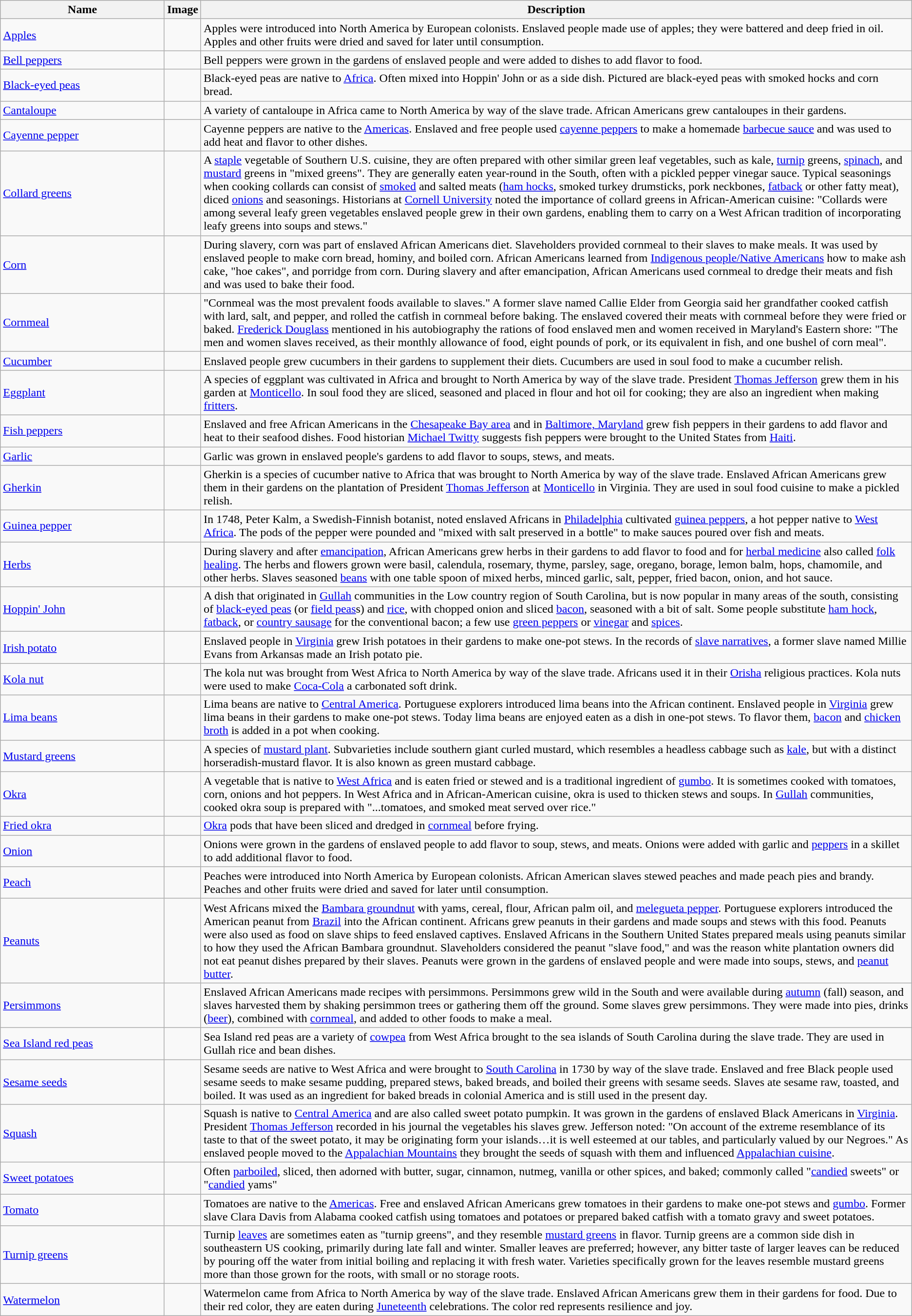<table class="wikitable">
<tr>
<th style="width:18%;">Name</th>
<th>Image</th>
<th>Description</th>
</tr>
<tr>
<td><a href='#'>Apples</a></td>
<td></td>
<td>Apples were introduced into North America by European colonists. Enslaved people made use of apples; they were battered and deep fried in oil. Apples and other fruits were dried and saved for later until consumption.</td>
</tr>
<tr>
<td><a href='#'>Bell peppers</a></td>
<td></td>
<td>Bell peppers were grown in the gardens of enslaved people and were added to dishes to add flavor to food.</td>
</tr>
<tr>
<td><a href='#'>Black-eyed peas</a></td>
<td></td>
<td>Black-eyed peas are native to <a href='#'>Africa</a>. Often mixed into Hoppin' John or as a side dish. Pictured are black-eyed peas with smoked hocks and corn bread.</td>
</tr>
<tr>
<td><a href='#'>Cantaloupe</a></td>
<td></td>
<td>A variety of cantaloupe in Africa came to North America by way of the slave trade. African Americans grew cantaloupes in their gardens.</td>
</tr>
<tr>
<td><a href='#'>Cayenne pepper</a></td>
<td></td>
<td>Cayenne peppers are native to the <a href='#'>Americas</a>. Enslaved and free people used <a href='#'>cayenne peppers</a> to make a homemade <a href='#'>barbecue sauce</a> and was used to add heat and flavor to other dishes.</td>
</tr>
<tr>
<td><a href='#'>Collard greens</a></td>
<td></td>
<td>A <a href='#'>staple</a> vegetable of Southern U.S. cuisine, they are often prepared with other similar green leaf vegetables, such as kale, <a href='#'>turnip</a> greens, <a href='#'>spinach</a>, and <a href='#'>mustard</a> greens in "mixed greens". They are generally eaten year-round in the South, often with a pickled pepper vinegar sauce. Typical seasonings when cooking collards can consist of <a href='#'>smoked</a> and salted meats (<a href='#'>ham hocks</a>, smoked turkey drumsticks, pork neckbones, <a href='#'>fatback</a> or other fatty meat), diced <a href='#'>onions</a> and seasonings. Historians at <a href='#'>Cornell University</a> noted the importance of collard greens in African-American cuisine: "Collards were among several leafy green vegetables enslaved people grew in their own gardens, enabling them to carry on a West African tradition of incorporating leafy greens into soups and stews."</td>
</tr>
<tr>
<td><a href='#'>Corn</a></td>
<td></td>
<td>During slavery, corn was part of enslaved African Americans diet. Slaveholders provided cornmeal to their slaves to make meals. It was used by enslaved people to make corn bread, hominy, and boiled corn.  African Americans learned from <a href='#'>Indigenous people/Native Americans</a> how to make ash cake, "hoe cakes", and porridge from corn. During slavery and after emancipation, African Americans used cornmeal to dredge their meats and fish and was used to bake their food.</td>
</tr>
<tr>
<td><a href='#'>Cornmeal</a></td>
<td></td>
<td>"Cornmeal was the most prevalent foods available to slaves." A former slave named Callie Elder from Georgia said her grandfather cooked catfish with lard, salt, and pepper, and rolled the catfish in cornmeal before baking. The enslaved covered their meats with cornmeal before they were fried or baked. <a href='#'>Frederick Douglass</a> mentioned in his autobiography the rations of food enslaved men and women received in Maryland's Eastern shore: "The men and women slaves received, as their monthly allowance of food, eight pounds of pork, or its equivalent in fish, and one bushel of corn meal".</td>
</tr>
<tr>
<td><a href='#'>Cucumber</a></td>
<td></td>
<td>Enslaved people grew cucumbers in their gardens to supplement their diets. Cucumbers are used in soul food to make a cucumber relish.</td>
</tr>
<tr>
<td><a href='#'>Eggplant</a></td>
<td></td>
<td>A species of eggplant was cultivated in Africa and brought to North America by way of the slave trade. President <a href='#'>Thomas Jefferson</a> grew them in his garden at <a href='#'>Monticello</a>. In soul food they are sliced, seasoned and placed in flour and hot oil for cooking; they are also an ingredient when making <a href='#'>fritters</a>.</td>
</tr>
<tr>
<td><a href='#'>Fish peppers</a></td>
<td></td>
<td>Enslaved and free African Americans in the <a href='#'>Chesapeake Bay area</a> and in <a href='#'>Baltimore, Maryland</a> grew fish peppers in their gardens to add flavor and heat to their seafood dishes. Food historian <a href='#'>Michael Twitty</a> suggests fish peppers were brought to the United States from <a href='#'>Haiti</a>.</td>
</tr>
<tr>
<td><a href='#'>Garlic</a></td>
<td></td>
<td>Garlic was grown in enslaved people's gardens to add flavor to soups, stews, and meats.</td>
</tr>
<tr>
<td><a href='#'>Gherkin</a></td>
<td></td>
<td>Gherkin is a species of cucumber native to Africa that was brought to North America by way of the slave trade. Enslaved African Americans grew them in their gardens on the plantation of President <a href='#'>Thomas Jefferson</a> at <a href='#'>Monticello</a> in Virginia. They are used in soul food cuisine to make a pickled relish.</td>
</tr>
<tr>
<td><a href='#'>Guinea pepper</a></td>
<td></td>
<td>In 1748, Peter Kalm, a Swedish-Finnish botanist, noted enslaved Africans in <a href='#'>Philadelphia</a> cultivated <a href='#'>guinea peppers</a>, a hot pepper native to <a href='#'>West Africa</a>. The pods of the pepper were pounded and "mixed with salt preserved in a bottle" to make sauces poured over fish and meats.</td>
</tr>
<tr>
<td><a href='#'>Herbs</a></td>
<td></td>
<td>During slavery and after <a href='#'>emancipation</a>, African Americans grew herbs in their gardens to add flavor to food and for <a href='#'>herbal medicine</a> also called <a href='#'>folk healing</a>. The herbs and flowers grown were basil, calendula, rosemary, thyme, parsley, sage, oregano, borage, lemon balm, hops, chamomile, and other herbs. Slaves seasoned <a href='#'>beans</a> with one table spoon of mixed herbs, minced garlic, salt, pepper, fried bacon, onion, and hot sauce.</td>
</tr>
<tr>
<td><a href='#'>Hoppin' John</a></td>
<td></td>
<td>A dish that originated in <a href='#'>Gullah</a> communities in the Low country region of South Carolina, but is now popular in many areas of the south, consisting of  <a href='#'>black-eyed peas</a> (or <a href='#'>field peas</a>s) and <a href='#'>rice</a>, with chopped onion and sliced <a href='#'>bacon</a>, seasoned with a bit of salt. Some people substitute <a href='#'>ham hock</a>, <a href='#'>fatback</a>, or <a href='#'>country sausage</a> for the conventional bacon; a few use <a href='#'>green peppers</a> or <a href='#'>vinegar</a> and <a href='#'>spices</a>.</td>
</tr>
<tr>
<td><a href='#'>Irish potato</a></td>
<td></td>
<td>Enslaved people in <a href='#'>Virginia</a> grew Irish potatoes in their gardens to make one-pot stews. In the records of <a href='#'>slave narratives</a>, a former slave named Millie Evans from Arkansas made an Irish potato pie.</td>
</tr>
<tr>
<td><a href='#'>Kola nut</a></td>
<td></td>
<td>The kola nut was brought from West Africa to North America by way of the slave trade. Africans used it in their <a href='#'>Orisha</a> religious practices. Kola nuts were used to make <a href='#'>Coca-Cola</a> a carbonated soft drink.</td>
</tr>
<tr>
<td><a href='#'>Lima beans</a></td>
<td></td>
<td>Lima beans are native to <a href='#'>Central America</a>. Portuguese explorers introduced lima beans into the African continent. Enslaved people in <a href='#'>Virginia</a> grew lima beans in their gardens to make one-pot stews. Today lima beans are enjoyed eaten as a dish in one-pot stews. To flavor them, <a href='#'>bacon</a> and <a href='#'>chicken broth</a> is added in a pot when cooking.</td>
</tr>
<tr>
<td><a href='#'>Mustard greens</a></td>
<td></td>
<td>A species of <a href='#'>mustard plant</a>. Subvarieties include southern giant curled mustard, which resembles a headless cabbage such as <a href='#'>kale</a>, but with a distinct horseradish-mustard flavor. It is also known as green mustard cabbage.</td>
</tr>
<tr>
<td><a href='#'>Okra</a></td>
<td></td>
<td>A vegetable that is native to <a href='#'>West Africa</a> and is eaten fried or stewed and is a traditional ingredient of <a href='#'>gumbo</a>. It is sometimes cooked with tomatoes, corn, onions and hot peppers. In West Africa and in African-American cuisine, okra is used to thicken stews and soups. In <a href='#'>Gullah</a> communities, cooked okra soup is prepared with "...tomatoes, and smoked meat served over rice."</td>
</tr>
<tr>
<td><a href='#'>Fried okra</a></td>
<td></td>
<td><a href='#'>Okra</a> pods that have been sliced and dredged in <a href='#'>cornmeal</a> before frying.</td>
</tr>
<tr>
<td><a href='#'>Onion</a></td>
<td></td>
<td>Onions were grown in the gardens of enslaved people to add flavor to soup, stews, and meats. Onions were added with garlic and <a href='#'>peppers</a> in a skillet to add additional flavor to food.</td>
</tr>
<tr>
<td><a href='#'>Peach</a></td>
<td></td>
<td>Peaches were introduced into North America by European colonists. African American slaves stewed peaches and made peach pies and brandy. Peaches and other fruits were dried and saved for later until consumption.</td>
</tr>
<tr>
<td><a href='#'>Peanuts</a></td>
<td></td>
<td>West Africans mixed the <a href='#'>Bambara groundnut</a> with yams, cereal, flour, African palm oil, and <a href='#'>melegueta pepper</a>. Portuguese explorers introduced the American peanut from <a href='#'>Brazil</a> into the African continent. Africans grew peanuts in their gardens and made soups and stews with this food. Peanuts were also used as food on slave ships to feed enslaved captives. Enslaved Africans in the Southern United States prepared meals using peanuts similar to how they used the African Bambara groundnut. Slaveholders considered the peanut "slave food," and was the reason white plantation owners did not eat peanut dishes prepared by their slaves. Peanuts were grown in the gardens of enslaved people and were made into soups, stews, and <a href='#'>peanut butter</a>.</td>
</tr>
<tr>
<td><a href='#'>Persimmons</a></td>
<td></td>
<td>Enslaved African Americans made recipes with persimmons. Persimmons grew wild in the South and were available during <a href='#'>autumn</a> (fall) season, and slaves harvested them by shaking persimmon trees or gathering them off the ground. Some slaves grew persimmons. They were made into pies, drinks (<a href='#'>beer</a>), combined with <a href='#'>cornmeal</a>, and added to other foods to make a meal.</td>
</tr>
<tr>
<td><a href='#'>Sea Island red peas</a></td>
<td></td>
<td>Sea Island red peas are a variety of <a href='#'>cowpea</a> from West Africa brought to the sea islands of South Carolina during the slave trade. They are used in Gullah rice and bean dishes.</td>
</tr>
<tr>
<td><a href='#'>Sesame seeds</a></td>
<td></td>
<td>Sesame seeds are native to West Africa and were brought to <a href='#'>South Carolina</a> in 1730 by way of the slave trade. Enslaved and free Black people used sesame seeds to make sesame pudding, prepared stews, baked breads, and boiled their greens with sesame seeds. Slaves ate sesame raw, toasted, and boiled. It was used as an ingredient for baked breads in colonial America and is still used in the present day.</td>
</tr>
<tr>
<td><a href='#'>Squash</a></td>
<td></td>
<td>Squash is native to <a href='#'>Central America</a> and are also called sweet potato pumpkin. It was grown in the gardens of enslaved Black Americans in <a href='#'>Virginia</a>. President <a href='#'>Thomas Jefferson</a> recorded in his journal the vegetables his slaves grew. Jefferson noted: "On account of the extreme resemblance of its taste to that of the sweet potato, it may be originating form your islands…it is well esteemed at our tables, and particularly valued by our Negroes." As enslaved people moved to the <a href='#'>Appalachian Mountains</a> they brought the seeds of squash with them and influenced <a href='#'>Appalachian cuisine</a>.</td>
</tr>
<tr>
<td><a href='#'>Sweet potatoes</a></td>
<td></td>
<td>Often <a href='#'>parboiled</a>, sliced, then adorned with  butter, sugar, cinnamon, nutmeg, vanilla or other spices, and baked; commonly called "<a href='#'>candied</a> sweets" or "<a href='#'>candied</a> yams"</td>
</tr>
<tr>
<td><a href='#'>Tomato</a></td>
<td></td>
<td>Tomatoes are native to the <a href='#'>Americas</a>. Free and enslaved African Americans grew tomatoes in their gardens to make one-pot stews and <a href='#'>gumbo</a>. Former slave Clara Davis from Alabama cooked catfish using tomatoes and potatoes or prepared baked catfish with a tomato gravy and sweet potatoes.</td>
</tr>
<tr>
<td><a href='#'>Turnip greens</a></td>
<td></td>
<td>Turnip <a href='#'>leaves</a> are sometimes eaten as "turnip greens", and they resemble <a href='#'>mustard greens</a> in flavor. Turnip greens are a common side dish in southeastern US cooking, primarily during late fall and winter. Smaller leaves are preferred; however, any bitter taste of larger leaves can be reduced by pouring off the water from initial boiling and replacing it with fresh water. Varieties specifically grown for the leaves resemble mustard greens more than those grown for the roots, with small or no storage roots.</td>
</tr>
<tr>
<td><a href='#'>Watermelon</a></td>
<td></td>
<td>Watermelon came from Africa to North America by way of the slave trade. Enslaved African Americans grew them in their gardens for food. Due to their red color, they are eaten during <a href='#'>Juneteenth</a> celebrations. The color red represents resilience and joy.</td>
</tr>
</table>
